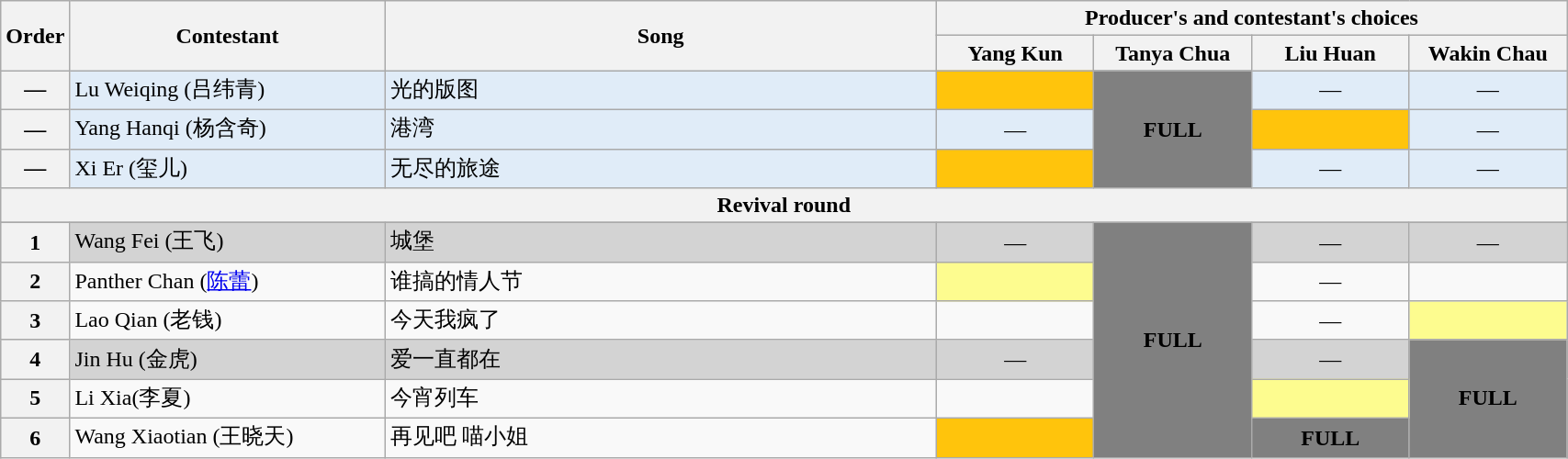<table class="wikitable" style="width:90%;">
<tr>
<th rowspan=2 width="1%">Order</th>
<th rowspan=2 width="20%">Contestant</th>
<th rowspan=2 width="35%">Song</th>
<th colspan=4 width="40%">Producer's and contestant's choices</th>
</tr>
<tr>
<th width="10%">Yang Kun</th>
<th width="10%">Tanya Chua</th>
<th width="10%">Liu Huan</th>
<th width="10%">Wakin Chau</th>
</tr>
<tr style="background:#E0ECF8">
<th>—</th>
<td>Lu Weiqing (吕纬青)<br></td>
<td>光的版图<br></td>
<td style="background:#FFC40C;text-align:center;"></td>
<td rowspan="3" style="background:grey;text-align:center;"><strong>FULL</strong></td>
<td align="center">—</td>
<td align="center">—</td>
</tr>
<tr style="background:#E0ECF8">
<th>—</th>
<td>Yang Hanqi (杨含奇)<br></td>
<td>港湾<br></td>
<td align="center">—</td>
<td style="background:#FFC40C;text-align:center;"></td>
<td align="center">—</td>
</tr>
<tr style="background:#E0ECF8">
<th>—</th>
<td>Xi Er (玺儿)<br></td>
<td>无尽的旅途<br></td>
<td style="background:#FFC40C;text-align:center;"></td>
<td align="center">—</td>
<td align="center">—</td>
</tr>
<tr>
<th colspan=7>Revival round</th>
</tr>
<tr>
</tr>
<tr bgcolor=lightgrey>
<th>1</th>
<td>Wang Fei (王飞)<br></td>
<td>城堡<br></td>
<td align="center">—</td>
<td rowspan="6" style="background:grey;text-align:center;"><strong>FULL</strong></td>
<td align="center">—</td>
<td align="center">—</td>
</tr>
<tr>
<th>2</th>
<td>Panther Chan (<a href='#'>陈蕾</a>)<br></td>
<td>谁搞的情人节<br></td>
<td style="background:#FDFC8F;text-align:center;"></td>
<td align="center">—</td>
<td style="text-align:center;"></td>
</tr>
<tr>
<th>3</th>
<td>Lao Qian (老钱)<br></td>
<td>今天我疯了<br></td>
<td style="text-align:center;"></td>
<td align="center">—</td>
<td style="background:#FDFC8F;text-align:center;"></td>
</tr>
<tr bgcolor=lightgrey>
<th>4</th>
<td>Jin Hu (金虎)<br></td>
<td>爱一直都在<br></td>
<td align="center">—</td>
<td align="center">—</td>
<td rowspan="3" style="background:grey;text-align:center;"><strong>FULL</strong></td>
</tr>
<tr>
<th>5</th>
<td>Li Xia(李夏)<br></td>
<td>今宵列车<br></td>
<td style="text-align:center;"></td>
<td style="background:#FDFC8F;text-align:center;"></td>
</tr>
<tr>
<th>6</th>
<td>Wang Xiaotian (王晓天)<br></td>
<td>再见吧 喵小姐<br></td>
<td style="background:#FFC40C;text-align:center;"></td>
<td rowspan="1" style="background:grey;text-align:center;"><strong>FULL</strong></td>
</tr>
</table>
